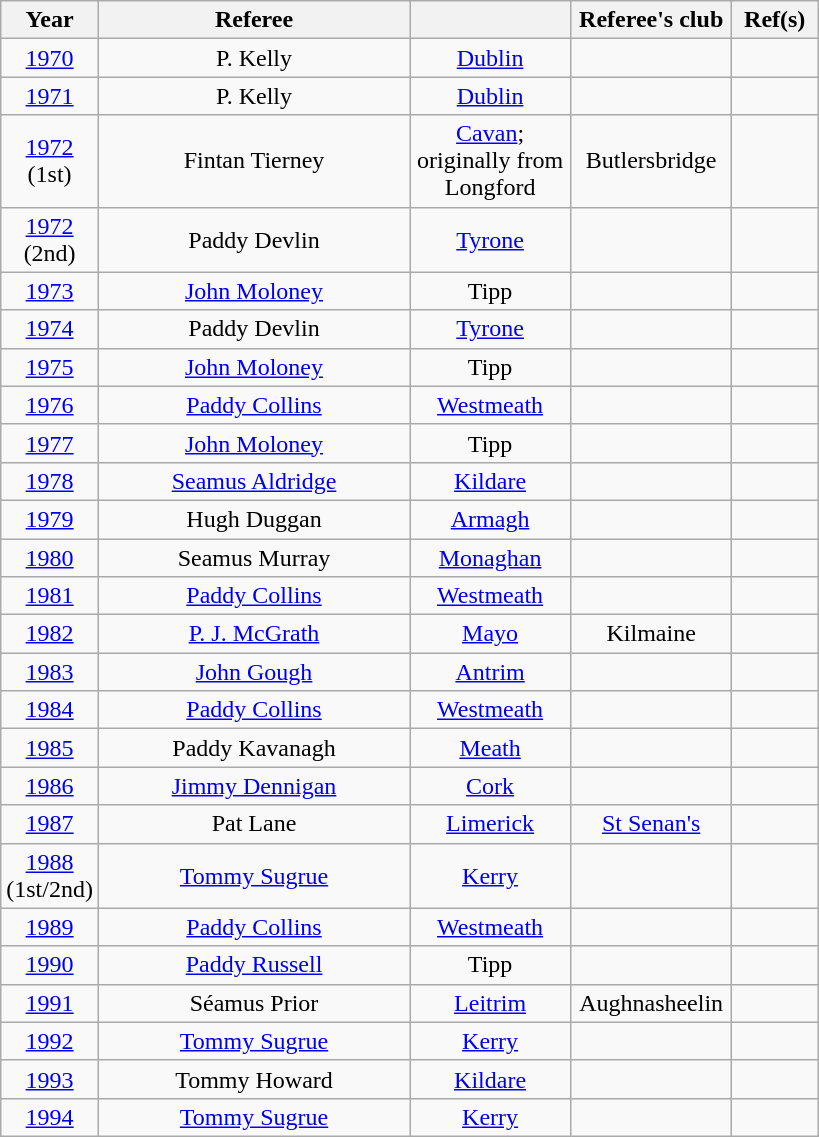<table class="wikitable" style="text-align:center">
<tr>
<th style=width:50px>Year</th>
<th style=width:200px>Referee</th>
<th style=width:100px></th>
<th style=width:100px>Referee's club</th>
<th style=width:50px>Ref(s)</th>
</tr>
<tr>
<td><a href='#'>1970</a></td>
<td>P. Kelly</td>
<td><a href='#'>Dublin</a></td>
<td></td>
<td></td>
</tr>
<tr>
<td><a href='#'>1971</a></td>
<td>P. Kelly</td>
<td><a href='#'>Dublin</a></td>
<td></td>
<td></td>
</tr>
<tr>
<td><a href='#'>1972</a> (1st)</td>
<td>Fintan Tierney</td>
<td><a href='#'>Cavan</a>; originally from Longford</td>
<td>Butlersbridge</td>
<td></td>
</tr>
<tr>
<td><a href='#'>1972</a> (2nd)</td>
<td>Paddy Devlin</td>
<td><a href='#'>Tyrone</a></td>
<td></td>
<td></td>
</tr>
<tr>
<td><a href='#'>1973</a></td>
<td><a href='#'>John Moloney</a></td>
<td>Tipp</td>
<td></td>
<td></td>
</tr>
<tr>
<td><a href='#'>1974</a></td>
<td>Paddy Devlin</td>
<td><a href='#'>Tyrone</a></td>
<td></td>
<td></td>
</tr>
<tr>
<td><a href='#'>1975</a></td>
<td><a href='#'>John Moloney</a></td>
<td>Tipp</td>
<td></td>
<td></td>
</tr>
<tr>
<td><a href='#'>1976</a></td>
<td><a href='#'>Paddy Collins</a></td>
<td><a href='#'>Westmeath</a></td>
<td></td>
<td></td>
</tr>
<tr>
<td><a href='#'>1977</a></td>
<td><a href='#'>John Moloney</a></td>
<td>Tipp</td>
<td></td>
<td></td>
</tr>
<tr>
<td><a href='#'>1978</a></td>
<td><a href='#'>Seamus Aldridge</a></td>
<td><a href='#'>Kildare</a></td>
<td></td>
<td></td>
</tr>
<tr>
<td><a href='#'>1979</a></td>
<td>Hugh Duggan</td>
<td><a href='#'>Armagh</a></td>
<td></td>
<td></td>
</tr>
<tr>
<td><a href='#'>1980</a></td>
<td>Seamus Murray</td>
<td><a href='#'>Monaghan</a></td>
<td></td>
<td></td>
</tr>
<tr>
<td><a href='#'>1981</a></td>
<td><a href='#'>Paddy Collins</a></td>
<td><a href='#'>Westmeath</a></td>
<td></td>
<td></td>
</tr>
<tr>
<td><a href='#'>1982</a></td>
<td><a href='#'>P. J. McGrath</a></td>
<td><a href='#'>Mayo</a></td>
<td>Kilmaine</td>
<td></td>
</tr>
<tr>
<td><a href='#'>1983</a></td>
<td><a href='#'>John Gough</a></td>
<td><a href='#'>Antrim</a></td>
<td></td>
<td></td>
</tr>
<tr>
<td><a href='#'>1984</a></td>
<td><a href='#'>Paddy Collins</a></td>
<td><a href='#'>Westmeath</a></td>
<td></td>
<td></td>
</tr>
<tr>
<td><a href='#'>1985</a></td>
<td>Paddy Kavanagh</td>
<td><a href='#'>Meath</a></td>
<td></td>
<td></td>
</tr>
<tr>
<td><a href='#'>1986</a></td>
<td><a href='#'>Jimmy Dennigan</a></td>
<td><a href='#'>Cork</a></td>
<td></td>
<td></td>
</tr>
<tr>
<td><a href='#'>1987</a></td>
<td>Pat Lane</td>
<td><a href='#'>Limerick</a></td>
<td><a href='#'>St Senan's</a></td>
<td></td>
</tr>
<tr>
<td><a href='#'>1988</a> (1st/2nd)</td>
<td><a href='#'>Tommy Sugrue</a></td>
<td><a href='#'>Kerry</a></td>
<td></td>
<td></td>
</tr>
<tr>
<td><a href='#'>1989</a></td>
<td><a href='#'>Paddy Collins</a></td>
<td><a href='#'>Westmeath</a></td>
<td></td>
<td></td>
</tr>
<tr>
<td><a href='#'>1990</a></td>
<td><a href='#'>Paddy Russell</a></td>
<td>Tipp</td>
<td></td>
<td></td>
</tr>
<tr>
<td><a href='#'>1991</a></td>
<td>Séamus Prior</td>
<td><a href='#'>Leitrim</a></td>
<td>Aughnasheelin</td>
<td></td>
</tr>
<tr>
<td><a href='#'>1992</a></td>
<td><a href='#'>Tommy Sugrue</a></td>
<td><a href='#'>Kerry</a></td>
<td></td>
<td></td>
</tr>
<tr>
<td><a href='#'>1993</a></td>
<td>Tommy Howard</td>
<td><a href='#'>Kildare</a></td>
<td></td>
<td></td>
</tr>
<tr>
<td><a href='#'>1994</a></td>
<td><a href='#'>Tommy Sugrue</a></td>
<td><a href='#'>Kerry</a></td>
<td></td>
<td></td>
</tr>
</table>
